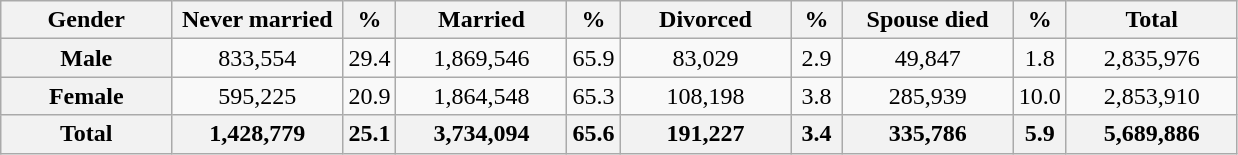<table class="wikitable">
<tr>
<th style="width:80pt;">Gender</th>
<th style="width:80pt;">Never married</th>
<th style="width:20pt;">%</th>
<th style="width:80pt;">Married</th>
<th style="width:20pt;">%</th>
<th style="width:80pt;">Divorced</th>
<th style="width:20pt;">%</th>
<th style="width:80pt;">Spouse died</th>
<th style="width:20pt;">%</th>
<th style="width:80pt;">Total</th>
</tr>
<tr>
<th style="width:80pt;">Male</th>
<td style="text-align:center;">833,554</td>
<td style="text-align:center;">29.4</td>
<td style="text-align:center;">1,869,546</td>
<td style="text-align:center;">65.9</td>
<td style="text-align:center;">83,029</td>
<td style="text-align:center;">2.9</td>
<td style="text-align:center;">49,847</td>
<td style="text-align:center;">1.8</td>
<td style="text-align:center;">2,835,976</td>
</tr>
<tr>
<th style="width:80pt;">Female</th>
<td style="text-align:center;">595,225</td>
<td style="text-align:center;">20.9</td>
<td style="text-align:center;">1,864,548</td>
<td style="text-align:center;">65.3</td>
<td style="text-align:center;">108,198</td>
<td style="text-align:center;">3.8</td>
<td style="text-align:center;">285,939</td>
<td style="text-align:center;">10.0</td>
<td style="text-align:center;">2,853,910</td>
</tr>
<tr>
<th>Total</th>
<th>1,428,779</th>
<th>25.1</th>
<th>3,734,094</th>
<th>65.6</th>
<th>191,227</th>
<th>3.4</th>
<th>335,786</th>
<th>5.9</th>
<th>5,689,886</th>
</tr>
</table>
